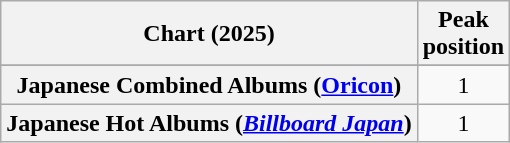<table class="wikitable sortable plainrowheaders" style="text-align:center">
<tr>
<th scope="col">Chart (2025)</th>
<th scope="col">Peak<br>position</th>
</tr>
<tr>
</tr>
<tr>
<th scope="row">Japanese Combined Albums (<a href='#'>Oricon</a>)</th>
<td>1</td>
</tr>
<tr>
<th scope="row">Japanese Hot Albums (<em><a href='#'>Billboard Japan</a></em>)</th>
<td>1</td>
</tr>
</table>
